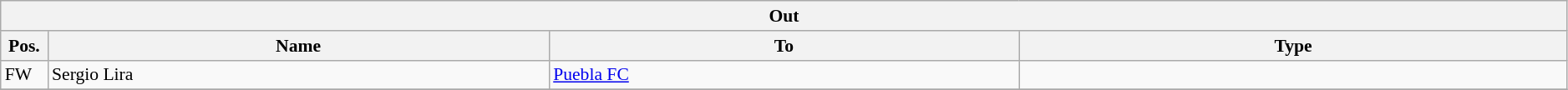<table class="wikitable" style="font-size:90%;width:99%;">
<tr>
<th colspan="4">Out</th>
</tr>
<tr>
<th width=3%>Pos.</th>
<th width=32%>Name</th>
<th width=30%>To</th>
<th width=35%>Type</th>
</tr>
<tr>
<td>FW</td>
<td>Sergio Lira</td>
<td><a href='#'>Puebla FC</a></td>
<td></td>
</tr>
<tr>
</tr>
</table>
